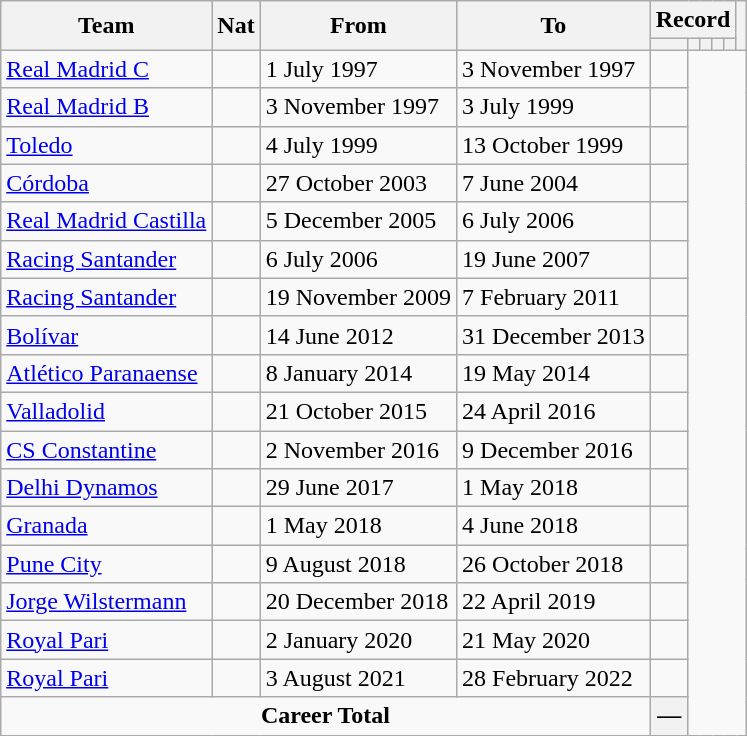<table class="wikitable" style="text-align: center">
<tr>
<th rowspan="2">Team</th>
<th rowspan="2">Nat</th>
<th rowspan="2">From</th>
<th rowspan="2">To</th>
<th colspan="5">Record</th>
<th rowspan=2></th>
</tr>
<tr>
<th></th>
<th></th>
<th></th>
<th></th>
<th></th>
</tr>
<tr>
<td align="left"><a href='#'>Real Madrid C</a></td>
<td></td>
<td align=left>1 July 1997</td>
<td align=left>3 November 1997<br></td>
<td></td>
</tr>
<tr>
<td align="left"><a href='#'>Real Madrid B</a></td>
<td></td>
<td align=left>3 November 1997</td>
<td align=left>3 July 1999<br></td>
<td></td>
</tr>
<tr>
<td align="left"><a href='#'>Toledo</a></td>
<td></td>
<td align=left>4 July 1999</td>
<td align=left>13 October 1999<br></td>
<td></td>
</tr>
<tr>
<td align="left"><a href='#'>Córdoba</a></td>
<td></td>
<td align=left>27 October 2003</td>
<td align=left>7 June 2004<br></td>
<td></td>
</tr>
<tr>
<td align="left"><a href='#'>Real Madrid Castilla</a></td>
<td></td>
<td align=left>5 December 2005</td>
<td align=left>6 July 2006<br></td>
<td></td>
</tr>
<tr>
<td align="left"><a href='#'>Racing Santander</a></td>
<td></td>
<td align=left>6 July 2006</td>
<td align=left>19 June 2007<br></td>
<td></td>
</tr>
<tr>
<td align="left"><a href='#'>Racing Santander</a></td>
<td></td>
<td align=left>19 November 2009</td>
<td align=left>7 February 2011<br></td>
<td></td>
</tr>
<tr>
<td align="left"><a href='#'>Bolívar</a></td>
<td></td>
<td align=left>14 June 2012</td>
<td align=left>31 December 2013<br></td>
<td></td>
</tr>
<tr>
<td align="left"><a href='#'>Atlético Paranaense</a></td>
<td></td>
<td align=left>8 January 2014</td>
<td align=left>19 May 2014<br></td>
<td></td>
</tr>
<tr>
<td align="left"><a href='#'>Valladolid</a></td>
<td></td>
<td align=left>21 October 2015</td>
<td align=left>24 April 2016<br></td>
<td></td>
</tr>
<tr>
<td align="left"><a href='#'>CS Constantine</a></td>
<td></td>
<td align=left>2 November 2016</td>
<td align=left>9 December 2016<br></td>
<td></td>
</tr>
<tr>
<td align="left"><a href='#'>Delhi Dynamos</a></td>
<td></td>
<td align=left>29 June 2017</td>
<td align=left>1 May 2018<br></td>
<td></td>
</tr>
<tr>
<td align="left"><a href='#'>Granada</a></td>
<td></td>
<td align=left>1 May 2018</td>
<td align=left>4 June 2018<br></td>
<td></td>
</tr>
<tr>
<td align="left"><a href='#'>Pune City</a></td>
<td></td>
<td align=left>9 August 2018</td>
<td align=left>26 October 2018<br></td>
<td></td>
</tr>
<tr>
<td align="left"><a href='#'>Jorge Wilstermann</a></td>
<td></td>
<td align=left>20 December 2018</td>
<td align=left>22 April 2019<br></td>
<td></td>
</tr>
<tr>
<td align="left"><a href='#'>Royal Pari</a></td>
<td></td>
<td align=left>2 January 2020</td>
<td align=left>21 May 2020<br></td>
<td></td>
</tr>
<tr>
<td align="left"><a href='#'>Royal Pari</a></td>
<td></td>
<td align=left>3 August 2021</td>
<td align=left>28 February 2022<br></td>
<td></td>
</tr>
<tr>
<td colspan=4><strong>Career Total</strong><br></td>
<th>—</th>
</tr>
</table>
